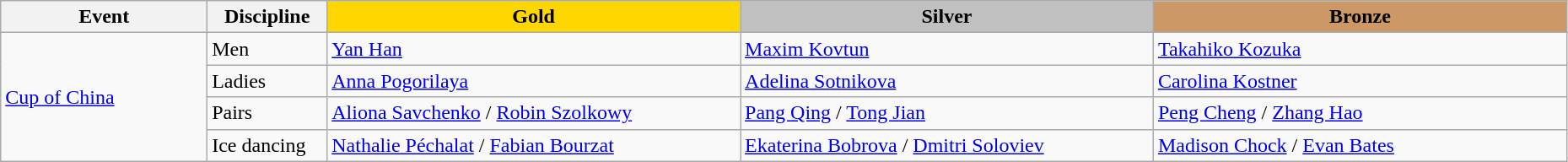<table class="wikitable" style="width:98%;">
<tr>
<th style="width:10%;">Event</th>
<th style="width:5%;">Discipline</th>
<td style="text-align:center; width:20%; background:gold;"><strong>Gold</strong></td>
<td style="text-align:center; width:20%; background:silver;"><strong>Silver</strong></td>
<td style="text-align:center; width:20%; background:#c96;"><strong>Bronze</strong></td>
</tr>
<tr>
<td rowspan=4><a href='#'>Cup of China</a></td>
<td>Men</td>
<td> <a href='#'>Yan Han</a></td>
<td> <a href='#'>Maxim Kovtun</a></td>
<td> <a href='#'>Takahiko Kozuka</a></td>
</tr>
<tr>
<td>Ladies</td>
<td> <a href='#'>Anna Pogorilaya</a></td>
<td> <a href='#'>Adelina Sotnikova</a></td>
<td> <a href='#'>Carolina Kostner</a></td>
</tr>
<tr>
<td>Pairs</td>
<td> <a href='#'>Aliona Savchenko</a> / <a href='#'>Robin Szolkowy</a></td>
<td> <a href='#'>Pang Qing</a> / <a href='#'>Tong Jian</a></td>
<td> <a href='#'>Peng Cheng</a> / <a href='#'>Zhang Hao</a></td>
</tr>
<tr>
<td>Ice dancing</td>
<td> <a href='#'>Nathalie Péchalat</a> / <a href='#'>Fabian Bourzat</a></td>
<td> <a href='#'>Ekaterina Bobrova</a> / <a href='#'>Dmitri Soloviev</a></td>
<td> <a href='#'>Madison Chock</a> / <a href='#'>Evan Bates</a></td>
</tr>
</table>
